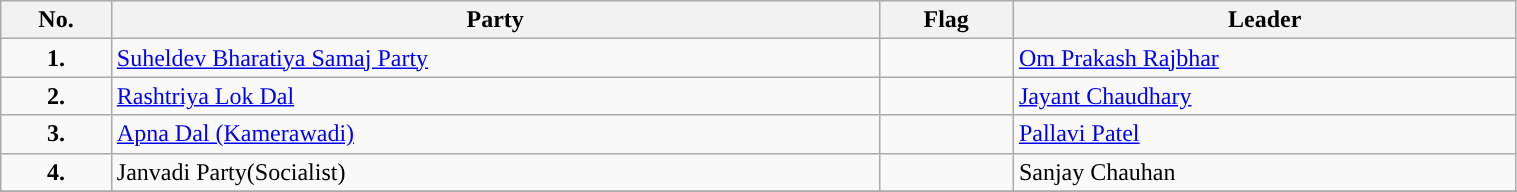<table class="wikitable" style="width:80%">
<tr>
<th>No.</th>
<th>Party</th>
<th>Flag</th>
<th>Leader</th>
</tr>
<tr>
<td style="text-align:center; background:"><strong>1.</strong></td>
<td><a href='#'>Suheldev Bharatiya Samaj Party</a></td>
<td></td>
<td><a href='#'>Om Prakash Rajbhar</a></td>
</tr>
<tr>
<td style="text-align:center; background:"><strong>2.</strong></td>
<td><a href='#'>Rashtriya Lok Dal</a></td>
<td></td>
<td><a href='#'>Jayant Chaudhary</a></td>
</tr>
<tr>
<td style="text-align:center; background:"><strong>3.</strong></td>
<td><a href='#'>Apna Dal (Kamerawadi)</a></td>
<td></td>
<td><a href='#'>Pallavi Patel</a></td>
</tr>
<tr>
<td style="text-align:center; background:"><strong>4.</strong></td>
<td>Janvadi Party(Socialist)</td>
<td></td>
<td>Sanjay Chauhan</td>
</tr>
<tr>
</tr>
<tr>
</tr>
</table>
